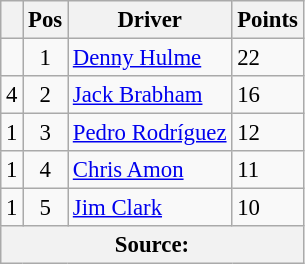<table class="wikitable" style="font-size: 95%;">
<tr>
<th></th>
<th>Pos</th>
<th>Driver</th>
<th>Points</th>
</tr>
<tr>
<td align="left"></td>
<td align="center">1</td>
<td> <a href='#'>Denny Hulme</a></td>
<td align="left">22</td>
</tr>
<tr>
<td align="left"> 4</td>
<td align="center">2</td>
<td> <a href='#'>Jack Brabham</a></td>
<td align="left">16</td>
</tr>
<tr>
<td align="left"> 1</td>
<td align="center">3</td>
<td> <a href='#'>Pedro Rodríguez</a></td>
<td align="left">12</td>
</tr>
<tr>
<td align="left"> 1</td>
<td align="center">4</td>
<td> <a href='#'>Chris Amon</a></td>
<td align="left">11</td>
</tr>
<tr>
<td align="left"> 1</td>
<td align="center">5</td>
<td> <a href='#'>Jim Clark</a></td>
<td align="left">10</td>
</tr>
<tr>
<th colspan=4>Source:</th>
</tr>
</table>
